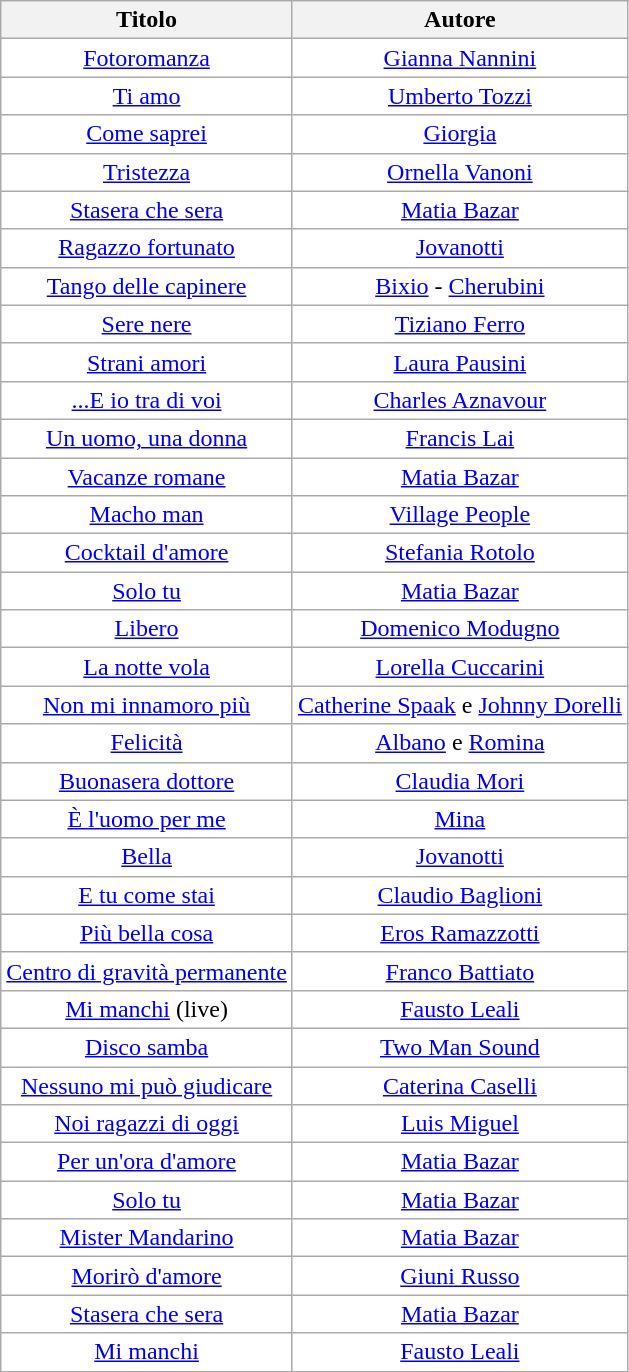<table class="wikitable" style="text-align:center; background:#fff;">
<tr>
<th>Titolo</th>
<th>Autore</th>
</tr>
<tr>
<td><a href='#'>Fotoromanza</a></td>
<td><a href='#'>Gianna Nannini</a></td>
</tr>
<tr>
<td><a href='#'>Ti amo</a></td>
<td><a href='#'>Umberto Tozzi</a></td>
</tr>
<tr>
<td><a href='#'>Come saprei</a></td>
<td><a href='#'>Giorgia</a></td>
</tr>
<tr>
<td><a href='#'>Tristezza</a></td>
<td><a href='#'>Ornella Vanoni</a></td>
</tr>
<tr>
<td><a href='#'>Stasera che sera</a></td>
<td><a href='#'>Matia Bazar</a></td>
</tr>
<tr>
<td><a href='#'>Ragazzo fortunato</a></td>
<td><a href='#'>Jovanotti</a></td>
</tr>
<tr>
<td><a href='#'>Tango delle capinere</a></td>
<td><a href='#'>Bixio</a> - <a href='#'>Cherubini</a></td>
</tr>
<tr>
<td><a href='#'>Sere nere</a></td>
<td><a href='#'>Tiziano Ferro</a></td>
</tr>
<tr>
<td><a href='#'>Strani amori</a></td>
<td><a href='#'>Laura Pausini</a></td>
</tr>
<tr>
<td><a href='#'>...E io tra di voi</a></td>
<td><a href='#'>Charles Aznavour</a></td>
</tr>
<tr>
<td><a href='#'>Un uomo, una donna</a></td>
<td><a href='#'>Francis Lai</a></td>
</tr>
<tr>
<td><a href='#'>Vacanze romane</a></td>
<td><a href='#'>Matia Bazar</a></td>
</tr>
<tr>
<td><a href='#'>Macho man</a></td>
<td><a href='#'>Village People</a></td>
</tr>
<tr>
<td><a href='#'>Cocktail d'amore</a></td>
<td><a href='#'>Stefania Rotolo</a></td>
</tr>
<tr>
<td><a href='#'>Solo tu</a></td>
<td><a href='#'>Matia Bazar</a></td>
</tr>
<tr>
<td><a href='#'>Libero</a></td>
<td><a href='#'>Domenico Modugno</a></td>
</tr>
<tr>
<td><a href='#'>La notte vola</a></td>
<td><a href='#'>Lorella Cuccarini</a></td>
</tr>
<tr>
<td><a href='#'>Non mi innamoro più</a></td>
<td><a href='#'>Catherine Spaak</a> e <a href='#'>Johnny Dorelli</a></td>
</tr>
<tr>
<td><a href='#'>Felicità</a></td>
<td><a href='#'>Albano</a> e <a href='#'>Romina</a></td>
</tr>
<tr>
<td><a href='#'>Buonasera dottore</a></td>
<td><a href='#'>Claudia Mori</a></td>
</tr>
<tr>
<td><a href='#'>È l'uomo per me</a></td>
<td><a href='#'>Mina</a></td>
</tr>
<tr>
<td><a href='#'>Bella</a></td>
<td><a href='#'>Jovanotti</a></td>
</tr>
<tr>
<td><a href='#'>E tu come stai</a></td>
<td><a href='#'>Claudio Baglioni</a></td>
</tr>
<tr>
<td><a href='#'>Più bella cosa</a></td>
<td><a href='#'>Eros Ramazzotti</a></td>
</tr>
<tr>
<td><a href='#'>Centro di gravità permanente</a></td>
<td><a href='#'>Franco Battiato</a></td>
</tr>
<tr>
<td><a href='#'>Mi manchi</a> (live)</td>
<td><a href='#'>Fausto Leali</a></td>
</tr>
<tr>
<td><a href='#'>Disco samba</a></td>
<td><a href='#'>Two Man Sound</a></td>
</tr>
<tr>
<td><a href='#'>Nessuno mi può giudicare</a></td>
<td><a href='#'>Caterina Caselli</a></td>
</tr>
<tr>
<td><a href='#'>Noi ragazzi di oggi</a></td>
<td><a href='#'>Luis Miguel</a></td>
</tr>
<tr>
<td><a href='#'>Per un'ora d'amore</a></td>
<td><a href='#'>Matia Bazar</a></td>
</tr>
<tr>
<td><a href='#'>Solo tu</a></td>
<td><a href='#'>Matia Bazar</a></td>
</tr>
<tr>
<td><a href='#'>Mister Mandarino</a></td>
<td><a href='#'>Matia Bazar</a></td>
</tr>
<tr>
<td><a href='#'>Morirò d'amore</a></td>
<td><a href='#'>Giuni Russo</a></td>
</tr>
<tr>
<td><a href='#'>Stasera che sera</a></td>
<td><a href='#'>Matia Bazar</a></td>
</tr>
<tr>
<td><a href='#'>Mi manchi</a></td>
<td><a href='#'>Fausto Leali</a></td>
</tr>
</table>
